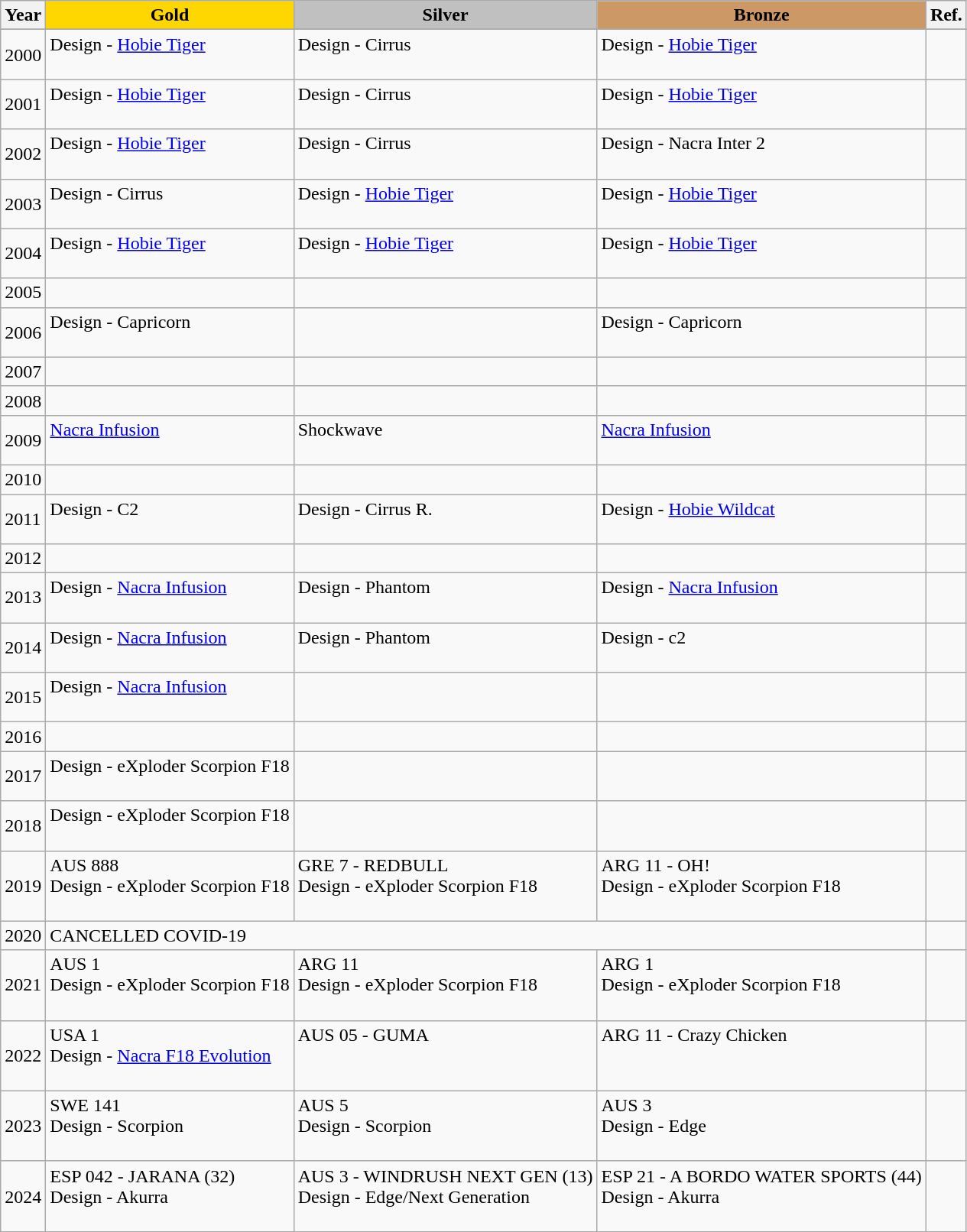<table class="wikitable">
<tr>
<th align=center><strong>Year</strong></th>
<th style="background:gold; text-align:center;"><strong>Gold</strong></th>
<th style="background:silver; text-align:center;"><strong>Silver</strong></th>
<th style="background:#c96; text-align:center;"><strong>Bronze</strong></th>
<th>Ref.</th>
</tr>
<tr>
</tr>
<tr>
<td>2000</td>
<td>Design - <a href='#'>Hobie Tiger</a><br><br></td>
<td>Design - Cirrus<br><br></td>
<td>Design - <a href='#'>Hobie Tiger</a><br><br></td>
<td></td>
</tr>
<tr>
<td>2001</td>
<td>Design - <a href='#'>Hobie Tiger</a><br><br></td>
<td>Design - Cirrus<br><br></td>
<td>Design - <a href='#'>Hobie Tiger</a><br><br></td>
<td></td>
</tr>
<tr>
<td>2002</td>
<td>Design - <a href='#'>Hobie Tiger</a><br><br></td>
<td>Design - Cirrus<br><br></td>
<td>Design - Nacra Inter 2<br><br></td>
<td></td>
</tr>
<tr>
<td>2003</td>
<td>Design - Cirrus<br><br></td>
<td>Design - <a href='#'>Hobie Tiger</a><br><br></td>
<td>Design - <a href='#'>Hobie Tiger</a><br><br></td>
<td></td>
</tr>
<tr>
<td>2004</td>
<td>Design - <a href='#'>Hobie Tiger</a><br><br></td>
<td>Design - <a href='#'>Hobie Tiger</a><br><br></td>
<td>Design - <a href='#'>Hobie Tiger</a><br><br></td>
<td></td>
</tr>
<tr>
<td>2005</td>
<td><br></td>
<td><br></td>
<td><br></td>
<td></td>
</tr>
<tr>
<td>2006</td>
<td>Design - Capricorn<br><br></td>
<td><br></td>
<td>Design - Capricorn<br><br></td>
<td></td>
</tr>
<tr>
<td>2007</td>
<td><br></td>
<td><br></td>
<td><br></td>
<td></td>
</tr>
<tr>
<td>2008</td>
<td><br></td>
<td><br></td>
<td><br></td>
<td></td>
</tr>
<tr>
<td>2009</td>
<td><a href='#'>Nacra Infusion</a><br><br></td>
<td>Shockwave<br><br></td>
<td><a href='#'>Nacra Infusion</a><br><br></td>
<td></td>
</tr>
<tr>
<td>2010</td>
<td><br></td>
<td><br></td>
<td><br></td>
<td></td>
</tr>
<tr>
<td>2011</td>
<td>Design - C2<br><br></td>
<td>Design - Cirrus R.<br><br></td>
<td>Design - <a href='#'>Hobie Wildcat</a><br><br></td>
<td></td>
</tr>
<tr>
<td>2012</td>
<td><br></td>
<td><br></td>
<td><br></td>
<td></td>
</tr>
<tr>
<td>2013</td>
<td>Design - <a href='#'>Nacra Infusion</a><br> <br></td>
<td>Design - Phantom<br><br></td>
<td>Design - <a href='#'>Nacra Infusion</a><br> <br></td>
<td></td>
</tr>
<tr>
<td>2014</td>
<td>Design - <a href='#'>Nacra Infusion</a><br><br></td>
<td>Design - Phantom<br><br></td>
<td>Design - c2<br><br></td>
<td></td>
</tr>
<tr>
<td>2015</td>
<td>Design - <a href='#'>Nacra Infusion</a><br><br></td>
<td><br></td>
<td><br></td>
<td></td>
</tr>
<tr>
<td>2016</td>
<td> <br> </td>
<td> <br> </td>
<td> <br> </td>
<td></td>
</tr>
<tr>
<td>2017</td>
<td>Design - eXploder Scorpion F18<br><br></td>
<td><br></td>
<td><br></td>
<td></td>
</tr>
<tr>
<td>2018</td>
<td>Design - eXploder Scorpion F18<br> <br> </td>
<td> <br> </td>
<td> <br> </td>
<td></td>
</tr>
<tr>
<td>2019</td>
<td>AUS 888<br>Design - eXploder Scorpion F18<br><br></td>
<td>GRE 7 - REDBULL<br>Design - eXploder Scorpion F18<br><br></td>
<td>ARG 11 - OH!<br>Design - eXploder Scorpion F18<br><br></td>
<td></td>
</tr>
<tr>
<td>2020</td>
<td colspan=3>CANCELLED COVID-19</td>
<td></td>
</tr>
<tr>
<td>2021</td>
<td>AUS 1<br>Design - eXploder Scorpion F18<br><br></td>
<td>ARG 11<br>Design - eXploder Scorpion F18<br><br></td>
<td>ARG 1<br>Design - eXploder Scorpion F18<br><br></td>
<td></td>
</tr>
<tr>
<td>2022</td>
<td>USA 1<br>Design - <a href='#'>Nacra F18 Evolution</a><br><br></td>
<td>AUS 05 - GUMA<br><br><br></td>
<td>ARG 11 - Crazy Chicken<br><br><br></td>
<td></td>
</tr>
<tr>
<td>2023</td>
<td>SWE 141<br> Design - Scorpion<br> <br></td>
<td>AUS 5<br> Design - Scorpion<br><br></td>
<td>AUS 3<br> Design - Edge<br><br></td>
<td></td>
</tr>
<tr>
<td>2024</td>
<td>ESP 042 - JARANA (32) <br> Design - Akurra<br><br></td>
<td>AUS 3 - WINDRUSH NEXT GEN (13) <br> Design - Edge/Next Generation<br><br></td>
<td>ESP 21 - A BORDO WATER SPORTS (44) <br> Design - Akurra<br><br></td>
<td></td>
</tr>
<tr>
</tr>
</table>
